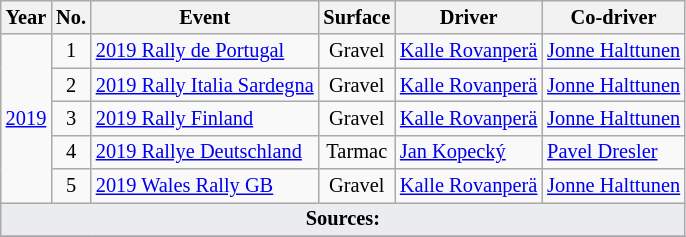<table class="wikitable" style="font-size: 85%; ">
<tr>
<th>Year</th>
<th>No.</th>
<th>Event</th>
<th>Surface</th>
<th>Driver</th>
<th>Co-driver</th>
</tr>
<tr>
<td align="center" rowspan="5"><a href='#'>2019</a></td>
<td align="center">1</td>
<td> <a href='#'>2019 Rally de Portugal</a></td>
<td align="center">Gravel</td>
<td> <a href='#'>Kalle Rovanperä</a></td>
<td> <a href='#'>Jonne Halttunen</a></td>
</tr>
<tr>
<td align="center">2</td>
<td> <a href='#'>2019 Rally Italia Sardegna</a></td>
<td align="center">Gravel</td>
<td> <a href='#'>Kalle Rovanperä</a></td>
<td> <a href='#'>Jonne Halttunen</a></td>
</tr>
<tr>
<td align="center">3</td>
<td> <a href='#'>2019 Rally Finland</a></td>
<td align="center">Gravel</td>
<td> <a href='#'>Kalle Rovanperä</a></td>
<td> <a href='#'>Jonne Halttunen</a></td>
</tr>
<tr>
<td align="center">4</td>
<td> <a href='#'>2019 Rallye Deutschland</a></td>
<td align="center">Tarmac</td>
<td> <a href='#'>Jan Kopecký</a></td>
<td> <a href='#'>Pavel Dresler</a></td>
</tr>
<tr>
<td align="center">5</td>
<td> <a href='#'>2019 Wales Rally GB</a></td>
<td align="center">Gravel</td>
<td> <a href='#'>Kalle Rovanperä</a></td>
<td> <a href='#'>Jonne Halttunen</a></td>
</tr>
<tr>
<td colspan="6" style="background-color:#EAECF0;text-align:center"><strong>Sources:</strong></td>
</tr>
<tr>
</tr>
</table>
